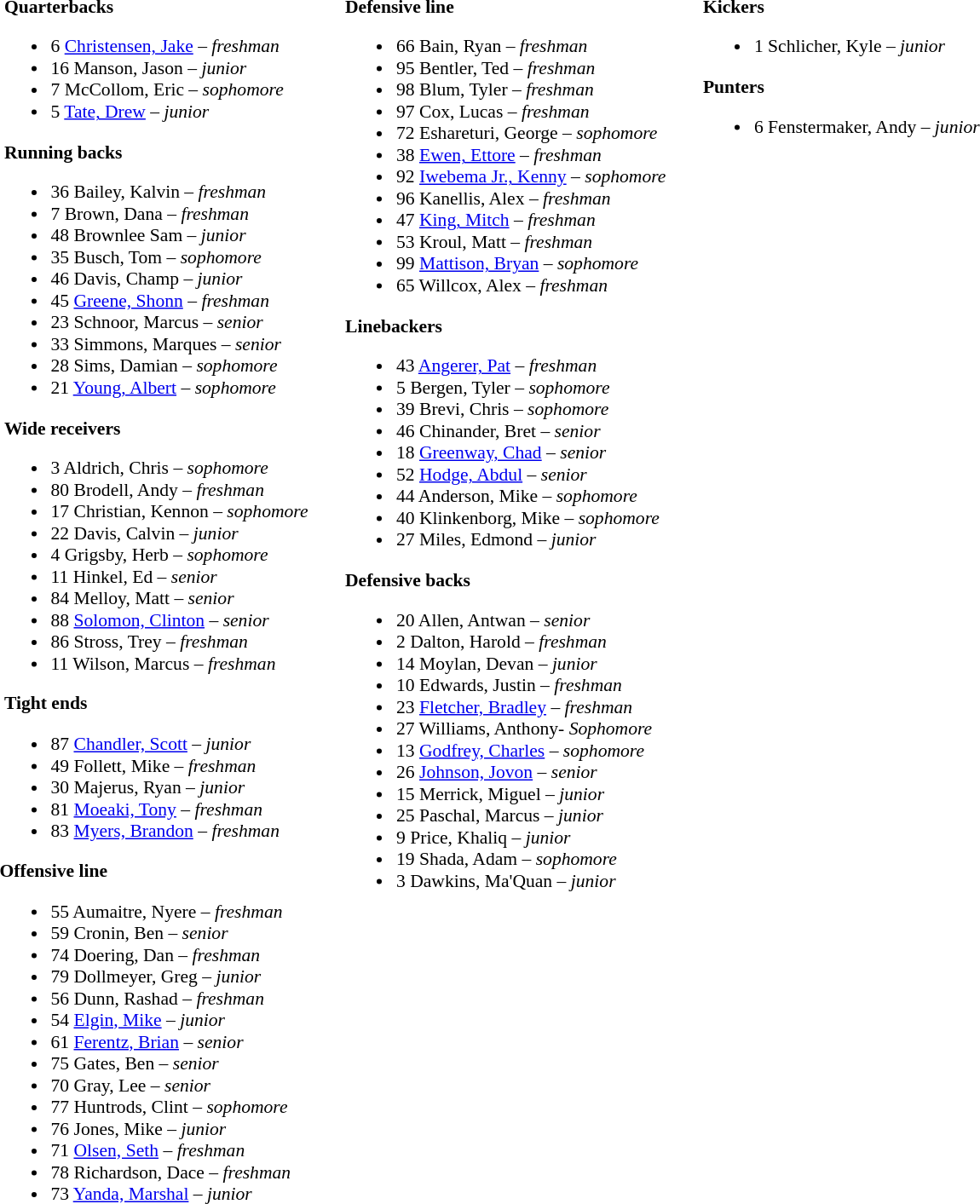<table class="toccolours" style="border-collapse: collapse; font-size:90%;">
<tr>
<td valign="top"><br> <strong>Quarterbacks</strong><ul><li>6 <a href='#'>Christensen, Jake</a> – <em>freshman</em></li><li>16 Manson, Jason – <em>junior</em></li><li>7 McCollom, Eric – <em>sophomore</em></li><li>5 <a href='#'>Tate, Drew</a> – <em>junior</em></li></ul> <strong>Running backs</strong><ul><li>36 Bailey, Kalvin – <em>freshman</em></li><li>7 Brown, Dana – <em>freshman</em></li><li>48 Brownlee Sam – <em>junior</em></li><li>35 Busch, Tom – <em>sophomore</em></li><li>46 Davis, Champ – <em>junior</em></li><li>45 <a href='#'>Greene, Shonn</a> – <em>freshman</em></li><li>23 Schnoor, Marcus – <em>senior</em></li><li>33 Simmons, Marques – <em>senior</em></li><li>28 Sims, Damian – <em>sophomore</em></li><li>21 <a href='#'>Young, Albert</a> – <em>sophomore</em></li></ul> <strong>Wide receivers</strong><ul><li>3 Aldrich, Chris – <em>sophomore</em></li><li>80 Brodell, Andy – <em> freshman</em></li><li>17 Christian, Kennon – <em>sophomore</em></li><li>22 Davis, Calvin – <em>junior</em></li><li>4 Grigsby, Herb – <em>sophomore</em></li><li>11 Hinkel, Ed – <em>senior</em></li><li>84 Melloy, Matt – <em>senior</em></li><li>88 <a href='#'>Solomon, Clinton</a> – <em>senior</em></li><li>86 Stross, Trey – <em>freshman</em></li><li>11 Wilson, Marcus – <em>freshman</em></li></ul> <strong>Tight ends</strong><ul><li>87 <a href='#'>Chandler, Scott</a> – <em>junior</em></li><li>49 Follett, Mike – <em>freshman</em></li><li>30 Majerus, Ryan – <em>junior</em></li><li>81 <a href='#'>Moeaki, Tony</a> – <em>freshman</em></li><li>83 <a href='#'>Myers, Brandon</a> – <em> freshman</em></li></ul><strong>Offensive line</strong><ul><li>55 Aumaitre, Nyere – <em>freshman</em></li><li>59 Cronin, Ben – <em>senior</em></li><li>74 Doering, Dan – <em>freshman</em></li><li>79 Dollmeyer, Greg – <em>junior</em></li><li>56 Dunn, Rashad – <em>freshman</em></li><li>54 <a href='#'>Elgin, Mike</a> – <em>junior</em></li><li>61 <a href='#'>Ferentz, Brian</a> – <em>senior</em></li><li>75 Gates, Ben – <em>senior</em></li><li>70 Gray, Lee – <em>senior</em></li><li>77 Huntrods, Clint – <em>sophomore</em></li><li>76 Jones, Mike – <em>junior</em></li><li>71 <a href='#'>Olsen, Seth</a> – <em>freshman</em></li><li>78 Richardson, Dace – <em>freshman</em></li><li>73 <a href='#'>Yanda, Marshal</a> – <em>junior</em></li></ul></td>
<td width="25"> </td>
<td valign="top"><br><strong>Defensive line</strong><ul><li>66 Bain, Ryan – <em>freshman</em></li><li>95 Bentler, Ted – <em>freshman</em></li><li>98 Blum, Tyler – <em>freshman</em></li><li>97 Cox, Lucas – <em>freshman</em></li><li>72 Eshareturi, George – <em>sophomore</em></li><li>38 <a href='#'>Ewen, Ettore</a> – <em>freshman</em></li><li>92 <a href='#'>Iwebema Jr., Kenny</a> – <em>sophomore</em></li><li>96 Kanellis, Alex – <em>freshman</em></li><li>47 <a href='#'>King, Mitch</a> – <em>freshman</em></li><li>53 Kroul, Matt – <em>freshman</em></li><li>99 <a href='#'>Mattison, Bryan</a> – <em>sophomore</em></li><li>65 Willcox, Alex – <em>freshman</em></li></ul><strong>Linebackers</strong><ul><li>43 <a href='#'>Angerer, Pat</a> – <em>freshman</em></li><li>5 Bergen, Tyler – <em>sophomore</em></li><li>39 Brevi, Chris – <em>sophomore</em></li><li>46 Chinander, Bret – <em>senior</em></li><li>18 <a href='#'>Greenway, Chad</a> – <em>senior</em></li><li>52 <a href='#'>Hodge, Abdul</a> – <em>senior</em></li><li>44 Anderson, Mike – <em>sophomore</em></li><li>40 Klinkenborg, Mike – <em>sophomore</em></li><li>27 Miles, Edmond – <em>junior</em></li></ul><strong>Defensive backs</strong><ul><li>20 Allen, Antwan – <em>senior</em></li><li>2 Dalton, Harold – <em>freshman</em></li><li>14 Moylan, Devan – <em>junior</em></li><li>10 Edwards, Justin – <em>freshman</em></li><li>23 <a href='#'>Fletcher, Bradley</a> – <em>freshman</em></li><li>27 Williams, Anthony- <em>Sophomore</em></li><li>13 <a href='#'>Godfrey, Charles</a> – <em>sophomore</em></li><li>26 <a href='#'>Johnson, Jovon</a> – <em>senior</em></li><li>15 Merrick, Miguel – <em>junior</em></li><li>25 Paschal, Marcus – <em>junior</em></li><li>9 Price, Khaliq – <em>junior</em></li><li>19 Shada, Adam – <em>sophomore</em></li><li>3 Dawkins, Ma'Quan – <em>junior</em></li></ul></td>
<td width="25"> </td>
<td valign="top"><br><strong>Kickers</strong><ul><li>1 Schlicher, Kyle – <em>junior</em></li></ul><strong>Punters</strong><ul><li>6 Fenstermaker, Andy – <em>junior</em></li></ul></td>
</tr>
</table>
